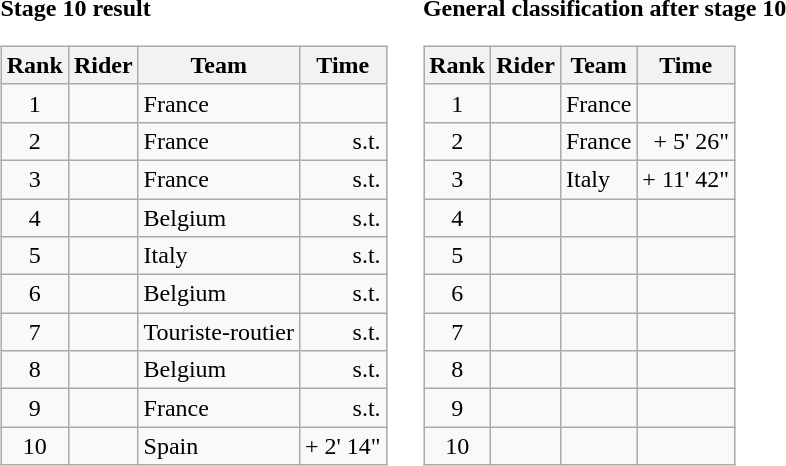<table>
<tr>
<td><strong>Stage 10 result</strong><br><table class="wikitable">
<tr>
<th scope="col">Rank</th>
<th scope="col">Rider</th>
<th scope="col">Team</th>
<th scope="col">Time</th>
</tr>
<tr>
<td style="text-align:center;">1</td>
<td></td>
<td>France</td>
<td style="text-align:right;"></td>
</tr>
<tr>
<td style="text-align:center;">2</td>
<td></td>
<td>France</td>
<td style="text-align:right;">s.t.</td>
</tr>
<tr>
<td style="text-align:center;">3</td>
<td></td>
<td>France</td>
<td style="text-align:right;">s.t.</td>
</tr>
<tr>
<td style="text-align:center;">4</td>
<td></td>
<td>Belgium</td>
<td style="text-align:right;">s.t.</td>
</tr>
<tr>
<td style="text-align:center;">5</td>
<td></td>
<td>Italy</td>
<td style="text-align:right;">s.t.</td>
</tr>
<tr>
<td style="text-align:center;">6</td>
<td></td>
<td>Belgium</td>
<td style="text-align:right;">s.t.</td>
</tr>
<tr>
<td style="text-align:center;">7</td>
<td></td>
<td>Touriste-routier</td>
<td style="text-align:right;">s.t.</td>
</tr>
<tr>
<td style="text-align:center;">8</td>
<td></td>
<td>Belgium</td>
<td style="text-align:right;">s.t.</td>
</tr>
<tr>
<td style="text-align:center;">9</td>
<td></td>
<td>France</td>
<td style="text-align:right;">s.t.</td>
</tr>
<tr>
<td style="text-align:center;">10</td>
<td></td>
<td>Spain</td>
<td style="text-align:right;">+ 2' 14"</td>
</tr>
</table>
</td>
<td></td>
<td><strong>General classification after stage 10</strong><br><table class="wikitable">
<tr>
<th scope="col">Rank</th>
<th scope="col">Rider</th>
<th scope="col">Team</th>
<th scope="col">Time</th>
</tr>
<tr>
<td style="text-align:center;">1</td>
<td></td>
<td>France</td>
<td style="text-align:right;"></td>
</tr>
<tr>
<td style="text-align:center;">2</td>
<td></td>
<td>France</td>
<td style="text-align:right;">+ 5' 26"</td>
</tr>
<tr>
<td style="text-align:center;">3</td>
<td></td>
<td>Italy</td>
<td style="text-align:right;">+ 11' 42"</td>
</tr>
<tr>
<td style="text-align:center;">4</td>
<td></td>
<td></td>
<td></td>
</tr>
<tr>
<td style="text-align:center;">5</td>
<td></td>
<td></td>
<td></td>
</tr>
<tr>
<td style="text-align:center;">6</td>
<td></td>
<td></td>
<td></td>
</tr>
<tr>
<td style="text-align:center;">7</td>
<td></td>
<td></td>
<td></td>
</tr>
<tr>
<td style="text-align:center;">8</td>
<td></td>
<td></td>
<td></td>
</tr>
<tr>
<td style="text-align:center;">9</td>
<td></td>
<td></td>
<td></td>
</tr>
<tr>
<td style="text-align:center;">10</td>
<td></td>
<td></td>
<td></td>
</tr>
</table>
</td>
</tr>
</table>
